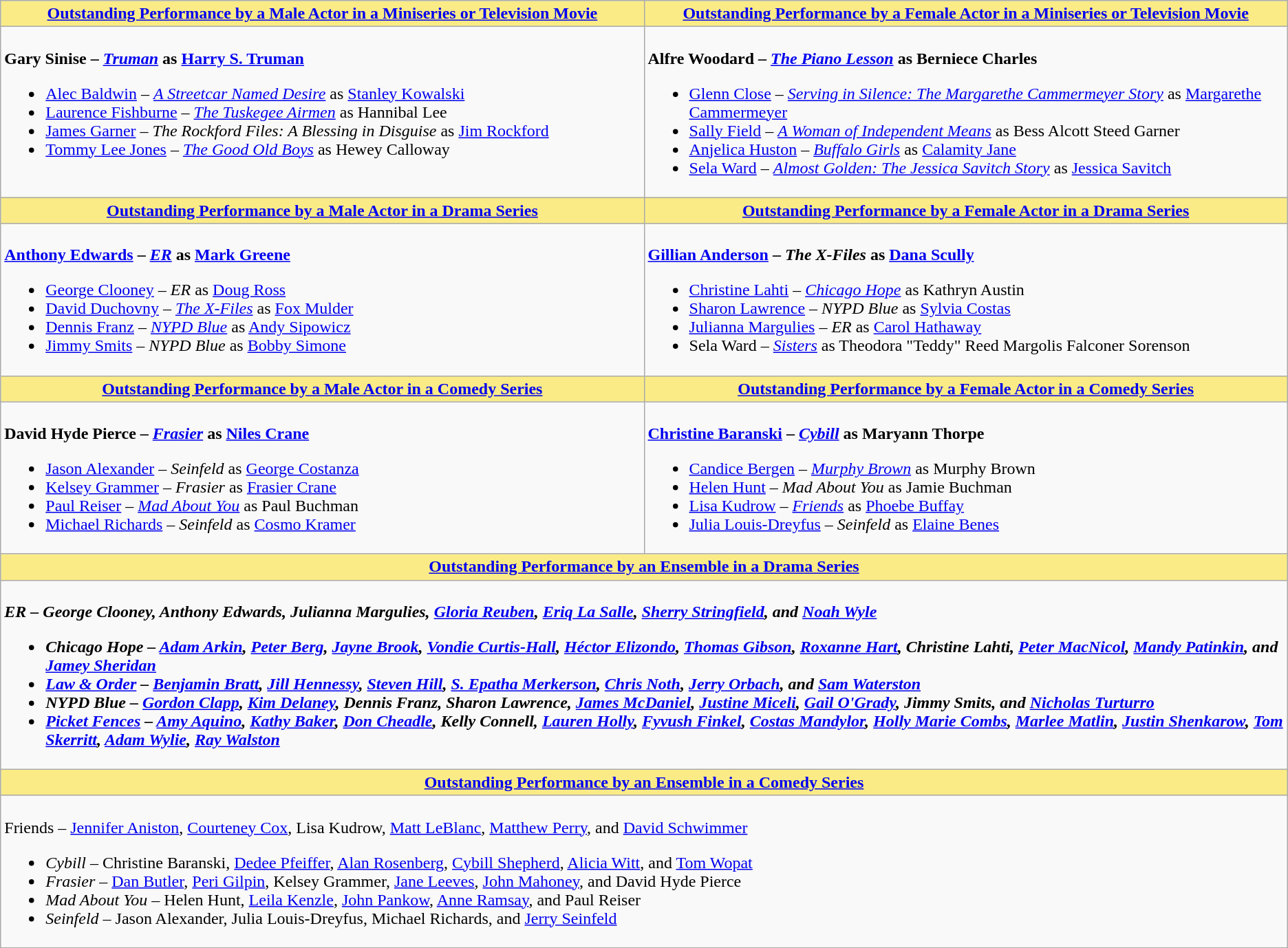<table class=wikitable style="width="100%">
<tr>
<th style="background:#FAEB86;" width="50%"><a href='#'>Outstanding Performance by a Male Actor in a Miniseries or Television Movie</a></th>
<th style="background:#FAEB86;" width="50%"><a href='#'>Outstanding Performance by a Female Actor in a Miniseries or Television Movie</a></th>
</tr>
<tr>
<td valign="top"><br><strong>Gary Sinise – <em><a href='#'>Truman</a></em> as <a href='#'>Harry S. Truman</a></strong><ul><li><a href='#'>Alec Baldwin</a> – <em><a href='#'>A Streetcar Named Desire</a></em> as <a href='#'>Stanley Kowalski</a></li><li><a href='#'>Laurence Fishburne</a> – <em><a href='#'>The Tuskegee Airmen</a></em> as Hannibal Lee</li><li><a href='#'>James Garner</a> – <em>The Rockford Files: A Blessing in Disguise</em> as <a href='#'>Jim Rockford</a></li><li><a href='#'>Tommy Lee Jones</a> – <em><a href='#'>The Good Old Boys</a></em> as Hewey Calloway</li></ul></td>
<td valign="top"><br><strong>Alfre Woodard – <em><a href='#'>The Piano Lesson</a></em> as Berniece Charles</strong><ul><li><a href='#'>Glenn Close</a> – <em><a href='#'>Serving in Silence: The Margarethe Cammermeyer Story</a></em> as <a href='#'>Margarethe Cammermeyer</a></li><li><a href='#'>Sally Field</a> – <em><a href='#'>A Woman of Independent Means</a></em> as Bess Alcott Steed Garner</li><li><a href='#'>Anjelica Huston</a> – <em><a href='#'>Buffalo Girls</a></em> as <a href='#'>Calamity Jane</a></li><li><a href='#'>Sela Ward</a> – <em><a href='#'>Almost Golden: The Jessica Savitch Story</a></em> as <a href='#'>Jessica Savitch</a></li></ul></td>
</tr>
<tr>
<th style="background:#FAEB86;"><a href='#'>Outstanding Performance by a Male Actor in a Drama Series</a></th>
<th style="background:#FAEB86;"><a href='#'>Outstanding Performance by a Female Actor in a Drama Series</a></th>
</tr>
<tr>
<td valign="top"><br><strong><a href='#'>Anthony Edwards</a> – <em><a href='#'>ER</a></em> as <a href='#'>Mark Greene</a></strong><ul><li><a href='#'>George Clooney</a> – <em>ER</em> as <a href='#'>Doug Ross</a></li><li><a href='#'>David Duchovny</a> – <em><a href='#'>The X-Files</a></em> as <a href='#'>Fox Mulder</a></li><li><a href='#'>Dennis Franz</a> – <em><a href='#'>NYPD Blue</a></em> as <a href='#'>Andy Sipowicz</a></li><li><a href='#'>Jimmy Smits</a> – <em>NYPD Blue</em> as <a href='#'>Bobby Simone</a></li></ul></td>
<td valign="top"><br><strong><a href='#'>Gillian Anderson</a> – <em>The X-Files</em> as <a href='#'>Dana Scully</a></strong><ul><li><a href='#'>Christine Lahti</a> – <em><a href='#'>Chicago Hope</a></em> as Kathryn Austin</li><li><a href='#'>Sharon Lawrence</a> – <em>NYPD Blue</em> as <a href='#'>Sylvia Costas</a></li><li><a href='#'>Julianna Margulies</a> – <em>ER</em> as <a href='#'>Carol Hathaway</a></li><li>Sela Ward – <em><a href='#'>Sisters</a></em> as Theodora "Teddy" Reed Margolis Falconer Sorenson</li></ul></td>
</tr>
<tr>
<th style="background:#FAEB86;"><a href='#'>Outstanding Performance by a Male Actor in a Comedy Series</a></th>
<th style="background:#FAEB86;"><a href='#'>Outstanding Performance by a Female Actor in a Comedy Series</a></th>
</tr>
<tr>
<td valign="top"><br><strong>David Hyde Pierce – <em><a href='#'>Frasier</a></em> as <a href='#'>Niles Crane</a></strong><ul><li><a href='#'>Jason Alexander</a> – <em>Seinfeld</em> as <a href='#'>George Costanza</a></li><li><a href='#'>Kelsey Grammer</a> – <em>Frasier</em> as <a href='#'>Frasier Crane</a></li><li><a href='#'>Paul Reiser</a> – <em><a href='#'>Mad About You</a></em> as Paul Buchman</li><li><a href='#'>Michael Richards</a> – <em>Seinfeld</em> as <a href='#'>Cosmo Kramer</a></li></ul></td>
<td valign="top"><br><strong><a href='#'>Christine Baranski</a> – <em><a href='#'>Cybill</a></em> as Maryann Thorpe</strong><ul><li><a href='#'>Candice Bergen</a> – <em><a href='#'>Murphy Brown</a></em> as Murphy Brown</li><li><a href='#'>Helen Hunt</a> – <em>Mad About You</em> as Jamie Buchman</li><li><a href='#'>Lisa Kudrow</a> – <em><a href='#'>Friends</a></em> as <a href='#'>Phoebe Buffay</a></li><li><a href='#'>Julia Louis-Dreyfus</a> – <em>Seinfeld</em> as <a href='#'>Elaine Benes</a></li></ul></td>
</tr>
<tr>
<th colspan="2" style="background:#FAEB86;"><a href='#'>Outstanding Performance by an Ensemble in a Drama Series</a></th>
</tr>
<tr>
<td colspan="2" style="vertical-align:top;"><br><strong><em>ER<em> – George Clooney, Anthony Edwards, Julianna Margulies, <a href='#'>Gloria Reuben</a>, <a href='#'>Eriq La Salle</a>, <a href='#'>Sherry Stringfield</a>, and <a href='#'>Noah Wyle</a><strong><ul><li></em>Chicago Hope<em> – <a href='#'>Adam Arkin</a>, <a href='#'>Peter Berg</a>, <a href='#'>Jayne Brook</a>, <a href='#'>Vondie Curtis-Hall</a>, <a href='#'>Héctor Elizondo</a>, <a href='#'>Thomas Gibson</a>, <a href='#'>Roxanne Hart</a>, Christine Lahti, <a href='#'>Peter MacNicol</a>, <a href='#'>Mandy Patinkin</a>, and <a href='#'>Jamey Sheridan</a></li><li></em><a href='#'>Law & Order</a><em> – <a href='#'>Benjamin Bratt</a>, <a href='#'>Jill Hennessy</a>, <a href='#'>Steven Hill</a>, <a href='#'>S. Epatha Merkerson</a>, <a href='#'>Chris Noth</a>, <a href='#'>Jerry Orbach</a>, and <a href='#'>Sam Waterston</a></li><li></em>NYPD Blue<em> – <a href='#'>Gordon Clapp</a>, <a href='#'>Kim Delaney</a>, Dennis Franz, Sharon Lawrence, <a href='#'>James McDaniel</a>, <a href='#'>Justine Miceli</a>, <a href='#'>Gail O'Grady</a>, Jimmy Smits, and <a href='#'>Nicholas Turturro</a></li><li></em><a href='#'>Picket Fences</a><em> – <a href='#'>Amy Aquino</a>, <a href='#'>Kathy Baker</a>, <a href='#'>Don Cheadle</a>, Kelly Connell, <a href='#'>Lauren Holly</a>, <a href='#'>Fyvush Finkel</a>, <a href='#'>Costas Mandylor</a>, <a href='#'>Holly Marie Combs</a>, <a href='#'>Marlee Matlin</a>, <a href='#'>Justin Shenkarow</a>, <a href='#'>Tom Skerritt</a>, <a href='#'>Adam Wylie</a>, <a href='#'>Ray Walston</a></li></ul></td>
</tr>
<tr>
<th colspan="2" style="background:#FAEB86;"><a href='#'>Outstanding Performance by an Ensemble in a Comedy Series</a></th>
</tr>
<tr>
<td colspan="2" style="vertical-align:top;"><br></em></strong>Friends</em> – <a href='#'>Jennifer Aniston</a>, <a href='#'>Courteney Cox</a>, Lisa Kudrow, <a href='#'>Matt LeBlanc</a>, <a href='#'>Matthew Perry</a>, and <a href='#'>David Schwimmer</a></strong><ul><li><em>Cybill</em> – Christine Baranski, <a href='#'>Dedee Pfeiffer</a>, <a href='#'>Alan Rosenberg</a>, <a href='#'>Cybill Shepherd</a>, <a href='#'>Alicia Witt</a>, and <a href='#'>Tom Wopat</a></li><li><em>Frasier</em> – <a href='#'>Dan Butler</a>, <a href='#'>Peri Gilpin</a>, Kelsey Grammer, <a href='#'>Jane Leeves</a>, <a href='#'>John Mahoney</a>, and David Hyde Pierce</li><li><em>Mad About You</em> – Helen Hunt, <a href='#'>Leila Kenzle</a>, <a href='#'>John Pankow</a>, <a href='#'>Anne Ramsay</a>, and Paul Reiser</li><li><em>Seinfeld</em> – Jason Alexander, Julia Louis-Dreyfus, Michael Richards, and <a href='#'>Jerry Seinfeld</a></li></ul></td>
</tr>
</table>
